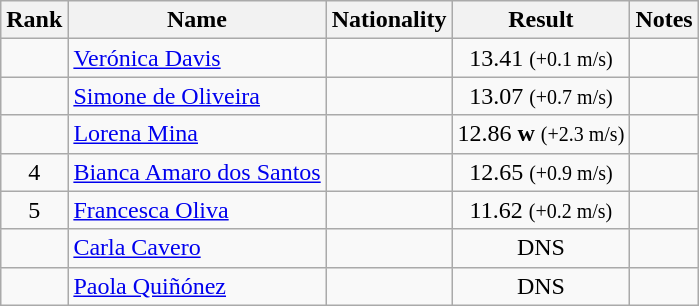<table class="wikitable sortable" style="text-align:center">
<tr>
<th>Rank</th>
<th>Name</th>
<th>Nationality</th>
<th>Result</th>
<th>Notes</th>
</tr>
<tr>
<td align=center></td>
<td align=left><a href='#'>Verónica Davis</a></td>
<td align=left></td>
<td>13.41 <small>(+0.1 m/s)</small></td>
<td></td>
</tr>
<tr>
<td align=center></td>
<td align=left><a href='#'>Simone de Oliveira</a></td>
<td align=left></td>
<td>13.07 <small>(+0.7 m/s)</small></td>
<td></td>
</tr>
<tr>
<td align=center></td>
<td align=left><a href='#'>Lorena Mina</a></td>
<td align=left></td>
<td>12.86 <strong>w</strong> <small>(+2.3 m/s)</small></td>
<td></td>
</tr>
<tr>
<td align=center>4</td>
<td align=left><a href='#'>Bianca Amaro dos Santos</a></td>
<td align=left></td>
<td>12.65 <small>(+0.9 m/s)</small></td>
<td></td>
</tr>
<tr>
<td align=center>5</td>
<td align=left><a href='#'>Francesca Oliva</a></td>
<td align=left></td>
<td>11.62 <small>(+0.2 m/s)</small></td>
<td></td>
</tr>
<tr>
<td align=center></td>
<td align=left><a href='#'>Carla Cavero</a></td>
<td align=left></td>
<td>DNS</td>
<td></td>
</tr>
<tr>
<td align=center></td>
<td align=left><a href='#'>Paola Quiñónez</a></td>
<td align=left></td>
<td>DNS</td>
<td></td>
</tr>
</table>
